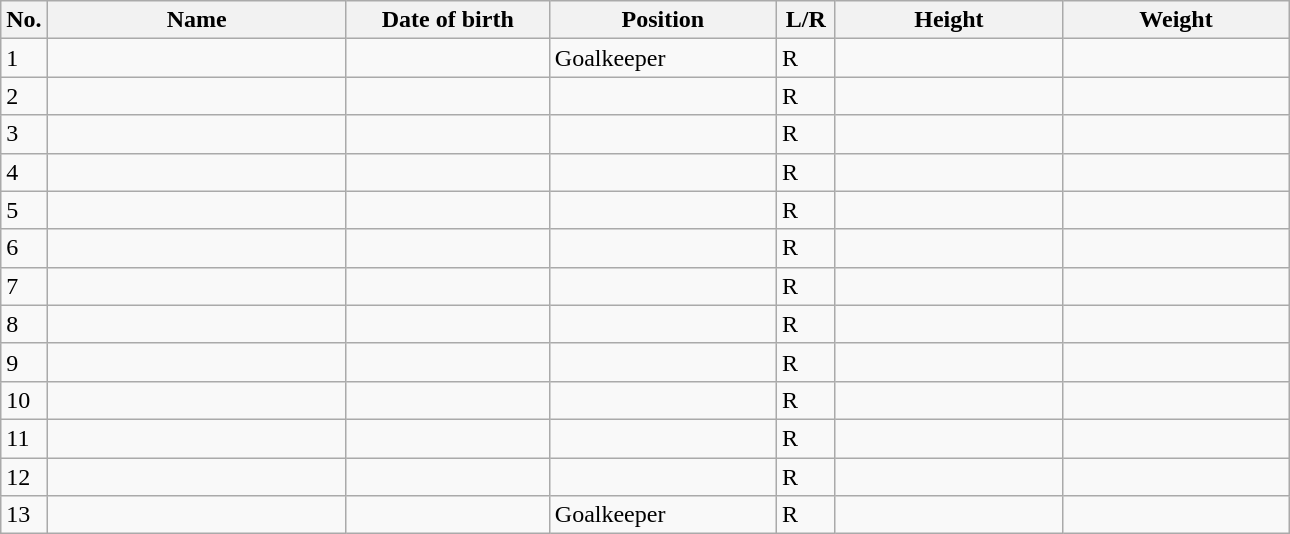<table class=wikitable sortable style=font-size:100%; text-align:center;>
<tr>
<th>No.</th>
<th style=width:12em>Name</th>
<th style=width:8em>Date of birth</th>
<th style=width:9em>Position</th>
<th style=width:2em>L/R</th>
<th style=width:9em>Height</th>
<th style=width:9em>Weight</th>
</tr>
<tr>
<td>1</td>
<td align=left></td>
<td align=right></td>
<td>Goalkeeper</td>
<td>R</td>
<td></td>
<td></td>
</tr>
<tr>
<td>2</td>
<td align=left></td>
<td align=right></td>
<td></td>
<td>R</td>
<td></td>
<td></td>
</tr>
<tr>
<td>3</td>
<td align=left></td>
<td align=right></td>
<td></td>
<td>R</td>
<td></td>
<td></td>
</tr>
<tr>
<td>4</td>
<td align=left></td>
<td align=right></td>
<td></td>
<td>R</td>
<td></td>
<td></td>
</tr>
<tr>
<td>5</td>
<td align=left></td>
<td align=right></td>
<td></td>
<td>R</td>
<td></td>
<td></td>
</tr>
<tr>
<td>6</td>
<td align=left></td>
<td align=right></td>
<td></td>
<td>R</td>
<td></td>
<td></td>
</tr>
<tr>
<td>7</td>
<td align=left></td>
<td align=right></td>
<td></td>
<td>R</td>
<td></td>
<td></td>
</tr>
<tr>
<td>8</td>
<td align=left></td>
<td align=right></td>
<td></td>
<td>R</td>
<td></td>
<td></td>
</tr>
<tr>
<td>9</td>
<td align=left></td>
<td align=right></td>
<td></td>
<td>R</td>
<td></td>
<td></td>
</tr>
<tr>
<td>10</td>
<td align=left></td>
<td align=right></td>
<td></td>
<td>R</td>
<td></td>
<td></td>
</tr>
<tr>
<td>11</td>
<td align=left></td>
<td align=right></td>
<td></td>
<td>R</td>
<td></td>
<td></td>
</tr>
<tr>
<td>12</td>
<td align=left></td>
<td align=right></td>
<td></td>
<td>R</td>
<td></td>
<td></td>
</tr>
<tr>
<td>13</td>
<td align=left></td>
<td align=right></td>
<td>Goalkeeper</td>
<td>R</td>
<td></td>
<td></td>
</tr>
</table>
